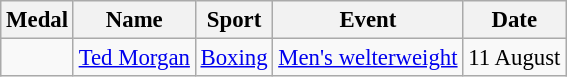<table class="wikitable" style="font-size:95%">
<tr>
<th>Medal</th>
<th>Name</th>
<th>Sport</th>
<th>Event</th>
<th>Date</th>
</tr>
<tr>
<td></td>
<td><a href='#'>Ted Morgan</a></td>
<td><a href='#'>Boxing</a></td>
<td><a href='#'>Men's welterweight</a></td>
<td>11 August</td>
</tr>
</table>
